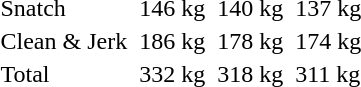<table>
<tr>
<td>Snatch</td>
<td></td>
<td>146 kg</td>
<td></td>
<td>140 kg</td>
<td></td>
<td>137 kg</td>
</tr>
<tr>
<td>Clean & Jerk</td>
<td></td>
<td>186 kg</td>
<td></td>
<td>178 kg</td>
<td></td>
<td>174 kg</td>
</tr>
<tr>
<td>Total</td>
<td></td>
<td>332 kg</td>
<td></td>
<td>318 kg</td>
<td></td>
<td>311 kg</td>
</tr>
</table>
